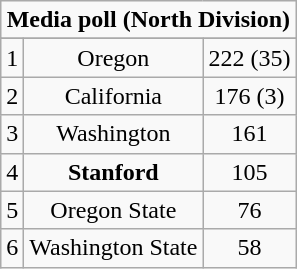<table class="wikitable" style="display: inline-table;">
<tr>
<td align="center" Colspan="3"><strong>Media poll (North Division)</strong></td>
</tr>
<tr align="center">
</tr>
<tr align="center">
<td>1</td>
<td>Oregon</td>
<td>222 (35)</td>
</tr>
<tr align="center">
<td>2</td>
<td>California</td>
<td>176 (3)</td>
</tr>
<tr align="center">
<td>3</td>
<td>Washington</td>
<td>161</td>
</tr>
<tr align="center">
<td>4</td>
<td><strong>Stanford</strong></td>
<td>105</td>
</tr>
<tr align="center">
<td>5</td>
<td>Oregon State</td>
<td>76</td>
</tr>
<tr align="center">
<td>6</td>
<td>Washington State</td>
<td>58</td>
</tr>
</table>
